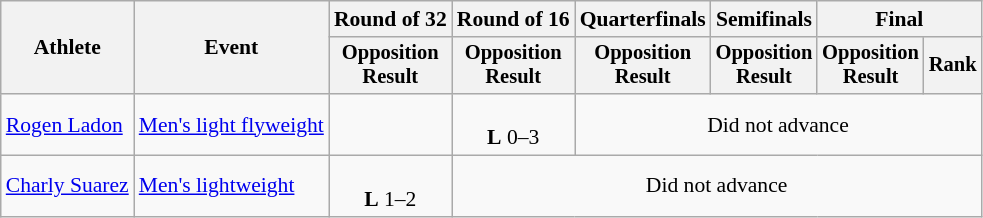<table class="wikitable" style="font-size:90%">
<tr>
<th rowspan="2">Athlete</th>
<th rowspan="2">Event</th>
<th>Round of 32</th>
<th>Round of 16</th>
<th>Quarterfinals</th>
<th>Semifinals</th>
<th colspan=2>Final</th>
</tr>
<tr style="font-size:95%">
<th>Opposition<br>Result</th>
<th>Opposition<br>Result</th>
<th>Opposition<br>Result</th>
<th>Opposition<br>Result</th>
<th>Opposition<br>Result</th>
<th>Rank</th>
</tr>
<tr align=center>
<td align=left><a href='#'>Rogen Ladon</a></td>
<td align=left><a href='#'>Men's light flyweight</a></td>
<td></td>
<td><br><strong>L</strong> 0–3</td>
<td colspan=4>Did not advance</td>
</tr>
<tr align=center>
<td align=left><a href='#'>Charly Suarez</a></td>
<td align=left><a href='#'>Men's lightweight</a></td>
<td><br><strong>L</strong> 1–2</td>
<td colspan=5>Did not advance</td>
</tr>
</table>
